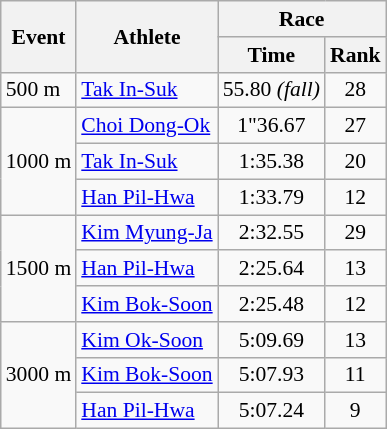<table class="wikitable" border="1" style="font-size:90%">
<tr>
<th rowspan=2>Event</th>
<th rowspan=2>Athlete</th>
<th colspan=2>Race</th>
</tr>
<tr>
<th>Time</th>
<th>Rank</th>
</tr>
<tr>
<td>500 m</td>
<td><a href='#'>Tak In-Suk</a></td>
<td align=center>55.80 <em>(fall)</em></td>
<td align=center>28</td>
</tr>
<tr>
<td rowspan=3>1000 m</td>
<td><a href='#'>Choi Dong-Ok</a></td>
<td align=center>1"36.67</td>
<td align=center>27</td>
</tr>
<tr>
<td><a href='#'>Tak In-Suk</a></td>
<td align=center>1:35.38</td>
<td align=center>20</td>
</tr>
<tr>
<td><a href='#'>Han Pil-Hwa</a></td>
<td align=center>1:33.79</td>
<td align=center>12</td>
</tr>
<tr>
<td rowspan=3>1500 m</td>
<td><a href='#'>Kim Myung-Ja</a></td>
<td align=center>2:32.55</td>
<td align=center>29</td>
</tr>
<tr>
<td><a href='#'>Han Pil-Hwa</a></td>
<td align=center>2:25.64</td>
<td align=center>13</td>
</tr>
<tr>
<td><a href='#'>Kim Bok-Soon</a></td>
<td align=center>2:25.48</td>
<td align=center>12</td>
</tr>
<tr>
<td rowspan=3>3000 m</td>
<td><a href='#'>Kim Ok-Soon</a></td>
<td align=center>5:09.69</td>
<td align=center>13</td>
</tr>
<tr>
<td><a href='#'>Kim Bok-Soon</a></td>
<td align=center>5:07.93</td>
<td align=center>11</td>
</tr>
<tr>
<td><a href='#'>Han Pil-Hwa</a></td>
<td align=center>5:07.24</td>
<td align=center>9</td>
</tr>
</table>
